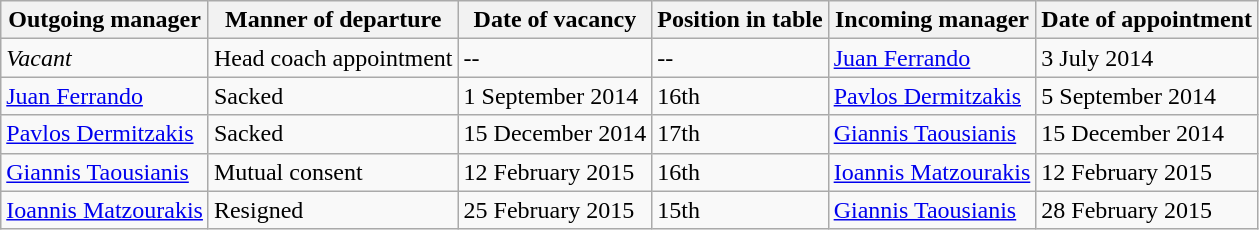<table class="wikitable">
<tr>
<th>Outgoing manager</th>
<th>Manner of departure</th>
<th>Date of vacancy</th>
<th>Position in table</th>
<th>Incoming manager</th>
<th>Date of appointment</th>
</tr>
<tr>
<td><em>Vacant</em></td>
<td>Head coach appointment</td>
<td>--</td>
<td>--</td>
<td> <a href='#'>Juan Ferrando</a></td>
<td>3 July 2014</td>
</tr>
<tr>
<td> <a href='#'>Juan Ferrando</a></td>
<td>Sacked</td>
<td>1 September 2014</td>
<td>16th</td>
<td> <a href='#'>Pavlos Dermitzakis</a></td>
<td>5 September 2014</td>
</tr>
<tr>
<td> <a href='#'>Pavlos Dermitzakis</a></td>
<td>Sacked</td>
<td>15 December 2014</td>
<td>17th</td>
<td> <a href='#'>Giannis Taousianis</a></td>
<td>15 December 2014</td>
</tr>
<tr>
<td> <a href='#'>Giannis Taousianis</a></td>
<td>Mutual consent</td>
<td>12 February 2015</td>
<td>16th</td>
<td>  <a href='#'>Ioannis Matzourakis</a></td>
<td>12 February 2015</td>
</tr>
<tr>
<td>  <a href='#'>Ioannis Matzourakis</a></td>
<td>Resigned</td>
<td>25 February 2015</td>
<td>15th</td>
<td> <a href='#'>Giannis Taousianis</a></td>
<td>28 February 2015</td>
</tr>
</table>
